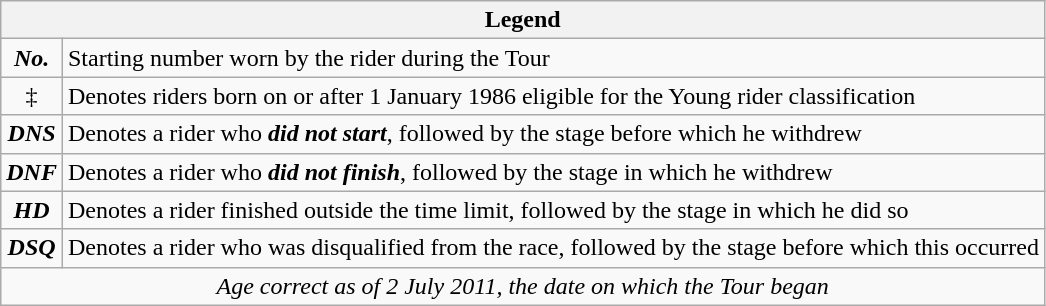<table class="wikitable">
<tr>
<th colspan=2>Legend</th>
</tr>
<tr>
<td align=center><strong><em>No.</em></strong></td>
<td>Starting number worn by the rider during the Tour</td>
</tr>
<tr>
<td align=center>‡</td>
<td>Denotes riders born on or after 1 January 1986 eligible for the Young rider classification</td>
</tr>
<tr>
<td align=center><strong><em>DNS</em></strong></td>
<td>Denotes a rider who <strong><em>did not start</em></strong>, followed by the stage before which he withdrew</td>
</tr>
<tr>
<td align=center><strong><em>DNF</em></strong></td>
<td>Denotes a rider who <strong><em>did not finish</em></strong>, followed by the stage in which he withdrew</td>
</tr>
<tr>
<td align=center><strong><em>HD</em></strong></td>
<td>Denotes a rider finished outside the time limit, followed by the stage in which he did so</td>
</tr>
<tr>
<td align=center><strong><em>DSQ</em></strong></td>
<td>Denotes a rider who was disqualified from the race, followed by the stage before which this occurred</td>
</tr>
<tr>
<td align=center colspan=2><em>Age correct as of 2 July 2011, the date on which the Tour began</em></td>
</tr>
</table>
